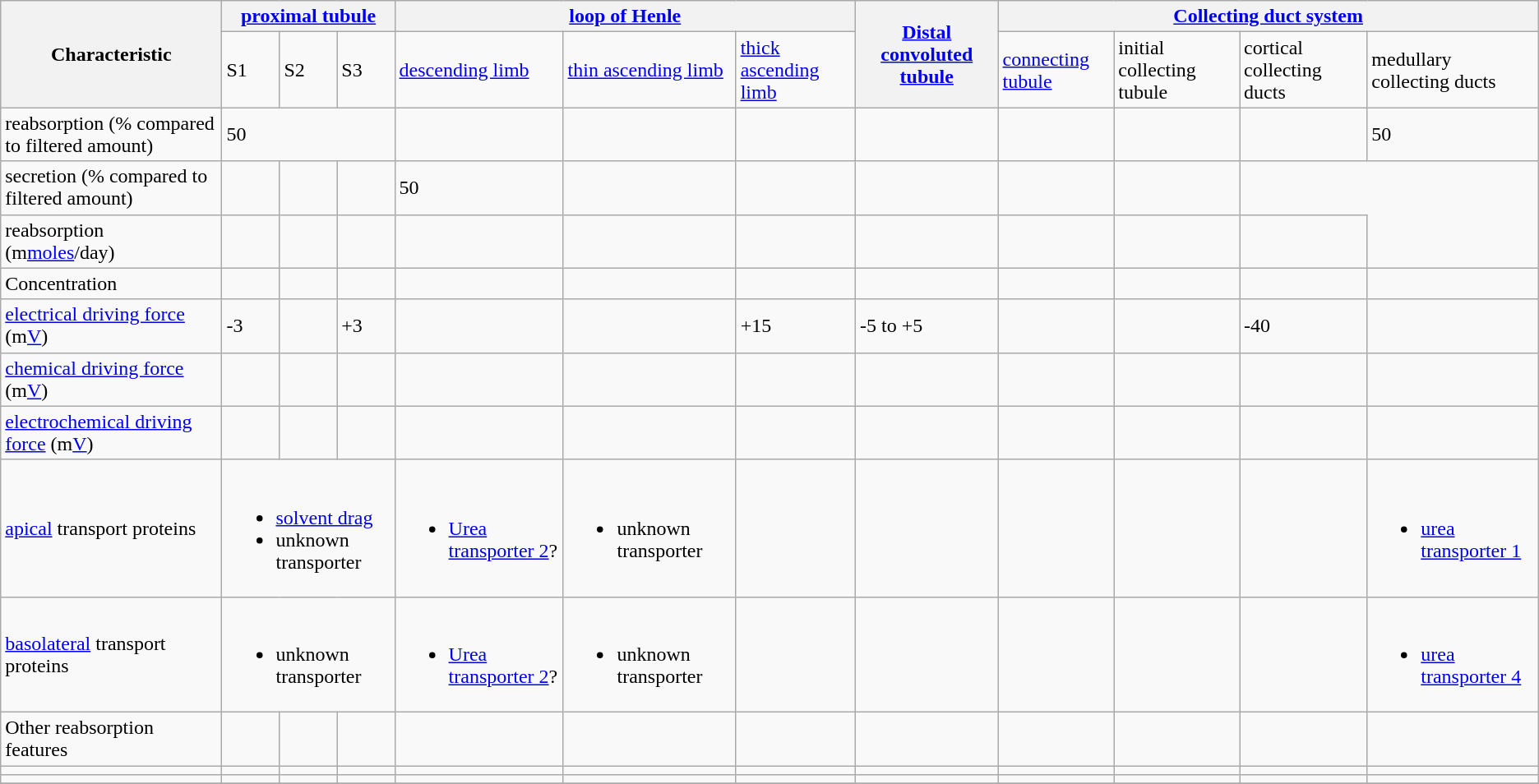<table Class="wikitable">
<tr>
<th rowspan=2>Characteristic</th>
<th colspan=3><a href='#'>proximal tubule</a></th>
<th colspan=3><a href='#'>loop of Henle</a></th>
<th rowspan=2><a href='#'>Distal convoluted tubule</a></th>
<th colspan=4><a href='#'>Collecting duct system</a></th>
</tr>
<tr>
<td>S1</td>
<td>S2</td>
<td>S3</td>
<td><a href='#'>descending limb</a></td>
<td><a href='#'>thin ascending limb</a></td>
<td><a href='#'>thick ascending limb</a></td>
<td><a href='#'>connecting tubule</a></td>
<td>initial collecting tubule</td>
<td>cortical collecting ducts</td>
<td>medullary collecting ducts</td>
</tr>
<tr>
<td>reabsorption (% compared to filtered amount)</td>
<td colspan=3>50</td>
<td></td>
<td></td>
<td></td>
<td></td>
<td></td>
<td></td>
<td></td>
<td>50</td>
</tr>
<tr>
<td>secretion (% compared to filtered amount)</td>
<td></td>
<td></td>
<td></td>
<td colspan=1>50</td>
<td></td>
<td></td>
<td></td>
<td></td>
<td></td>
</tr>
<tr>
<td>reabsorption (m<a href='#'>moles</a>/day)</td>
<td></td>
<td></td>
<td></td>
<td></td>
<td></td>
<td></td>
<td></td>
<td></td>
<td></td>
<td></td>
</tr>
<tr>
<td>Concentration</td>
<td></td>
<td></td>
<td></td>
<td></td>
<td></td>
<td></td>
<td></td>
<td></td>
<td></td>
<td></td>
<td></td>
</tr>
<tr>
<td><a href='#'>electrical driving force</a> (m<a href='#'>V</a>)</td>
<td>-3</td>
<td></td>
<td>+3</td>
<td></td>
<td></td>
<td>+15</td>
<td>-5 to +5</td>
<td></td>
<td></td>
<td>-40</td>
<td></td>
</tr>
<tr>
<td><a href='#'>chemical driving force</a> (m<a href='#'>V</a>)</td>
<td></td>
<td></td>
<td></td>
<td></td>
<td></td>
<td></td>
<td></td>
<td></td>
<td></td>
<td></td>
<td></td>
</tr>
<tr>
<td><a href='#'>electrochemical driving force</a> (m<a href='#'>V</a>)</td>
<td></td>
<td></td>
<td></td>
<td></td>
<td></td>
<td></td>
<td></td>
<td></td>
<td></td>
<td></td>
</tr>
<tr>
<td><a href='#'>apical</a> transport proteins</td>
<td colspan=3><br><ul><li><a href='#'>solvent drag</a></li><li>unknown transporter</li></ul></td>
<td><br><ul><li><a href='#'>Urea transporter 2</a>?</li></ul></td>
<td><br><ul><li>unknown transporter</li></ul></td>
<td></td>
<td></td>
<td></td>
<td></td>
<td></td>
<td><br><ul><li><a href='#'>urea transporter 1</a></li></ul></td>
</tr>
<tr>
<td><a href='#'>basolateral</a> transport proteins</td>
<td colspan=3><br><ul><li>unknown transporter</li></ul></td>
<td><br><ul><li><a href='#'>Urea transporter 2</a>?</li></ul></td>
<td><br><ul><li>unknown transporter</li></ul></td>
<td></td>
<td></td>
<td></td>
<td></td>
<td></td>
<td><br><ul><li><a href='#'>urea transporter 4</a></li></ul></td>
</tr>
<tr>
<td>Other reabsorption features</td>
<td></td>
<td></td>
<td></td>
<td></td>
<td></td>
<td></td>
<td></td>
<td></td>
<td></td>
<td></td>
<td></td>
</tr>
<tr>
<td></td>
<td></td>
<td></td>
<td></td>
<td></td>
<td></td>
<td></td>
<td></td>
<td></td>
<td></td>
<td></td>
<td></td>
</tr>
<tr>
<td></td>
<td></td>
<td></td>
<td></td>
<td></td>
<td></td>
<td></td>
<td></td>
<td></td>
<td></td>
<td></td>
<td></td>
</tr>
<tr>
</tr>
</table>
